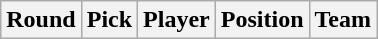<table class="wikitable" style="text-align:center;">
<tr>
<th>Round</th>
<th>Pick</th>
<th>Player</th>
<th>Position</th>
<th>Team</th>
</tr>
</table>
